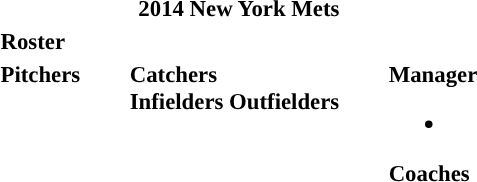<table class="toccolours" style="font-size: 95%;">
<tr>
<th colspan="10">2014 New York Mets</th>
</tr>
<tr>
<td colspan="10"><strong>Roster</strong></td>
</tr>
<tr>
<td valign="top"><strong>Pitchers</strong><br>




















</td>
<td width="25px"></td>
<td valign="top"><strong>Catchers</strong><br>



<strong>Infielders</strong>










<strong>Outfielders</strong>








</td>
<td width="25px"></td>
<td valign="top"><strong>Manager</strong><br><ul><li></li></ul><strong>Coaches</strong>
 
 
 
 
 
 
 
 
 
 </td>
</tr>
</table>
